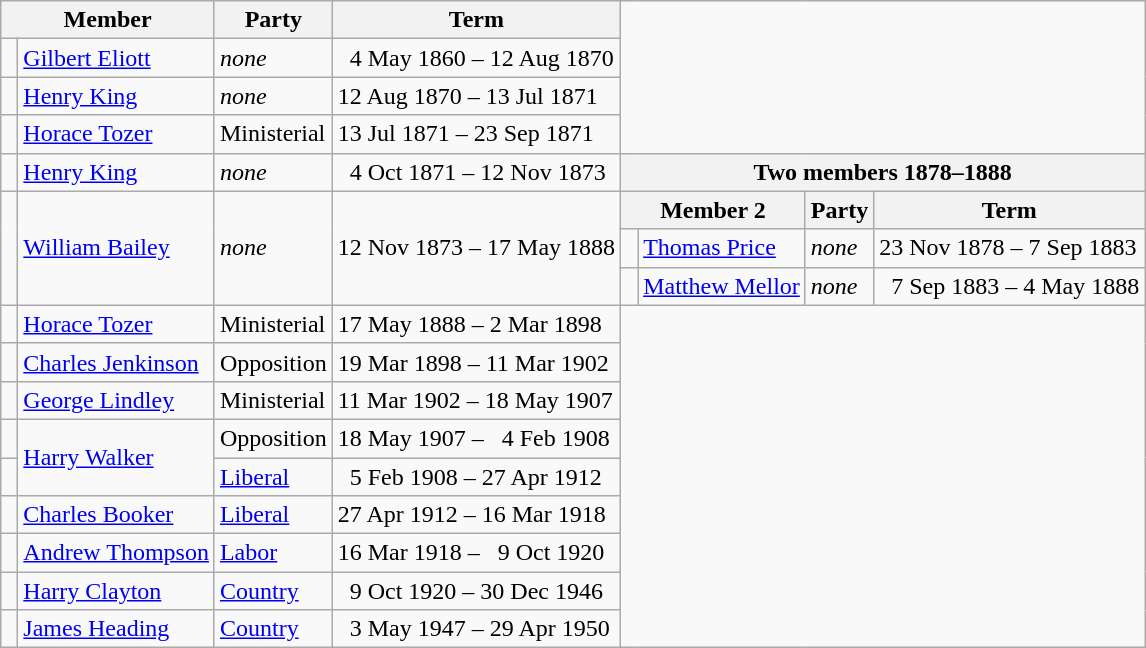<table class="wikitable">
<tr>
<th colspan="2">Member</th>
<th>Party</th>
<th>Term</th>
</tr>
<tr>
<td> </td>
<td><a href='#'>Gilbert Eliott</a></td>
<td><em>none</em></td>
<td>  4 May 1860 – 12 Aug 1870</td>
</tr>
<tr>
<td> </td>
<td><a href='#'>Henry King</a></td>
<td><em>none</em></td>
<td>12 Aug 1870 – 13 Jul 1871</td>
</tr>
<tr>
<td> </td>
<td><a href='#'>Horace Tozer</a> </td>
<td>Ministerial</td>
<td>13 Jul 1871 – 23 Sep 1871</td>
</tr>
<tr>
<td> </td>
<td><a href='#'>Henry King</a></td>
<td><em>none</em></td>
<td>  4 Oct 1871 – 12 Nov 1873</td>
<th colspan=4>Two members 1878–1888</th>
</tr>
<tr>
<td rowspan=3 > </td>
<td rowspan=3><a href='#'>William Bailey</a></td>
<td rowspan=3><em>none</em></td>
<td rowspan=3>12 Nov 1873 – 17 May 1888</td>
<th colspan="2">Member 2</th>
<th>Party</th>
<th>Term</th>
</tr>
<tr>
<td> </td>
<td><a href='#'>Thomas Price</a></td>
<td><em>none</em></td>
<td>23 Nov 1878 – 7 Sep 1883</td>
</tr>
<tr>
<td> </td>
<td><a href='#'>Matthew Mellor</a></td>
<td><em>none</em></td>
<td>  7 Sep 1883 – 4 May 1888</td>
</tr>
<tr>
<td> </td>
<td><a href='#'>Horace Tozer</a> </td>
<td>Ministerial</td>
<td>17 May 1888 – 2 Mar 1898</td>
</tr>
<tr>
<td> </td>
<td><a href='#'>Charles Jenkinson</a> </td>
<td>Opposition</td>
<td>19 Mar 1898 – 11 Mar 1902</td>
</tr>
<tr>
<td> </td>
<td><a href='#'>George Lindley</a></td>
<td>Ministerial</td>
<td>11 Mar 1902 – 18 May 1907</td>
</tr>
<tr>
<td> </td>
<td rowspan=2><a href='#'>Harry Walker</a></td>
<td>Opposition</td>
<td>18 May 1907 –   4 Feb 1908</td>
</tr>
<tr>
<td> </td>
<td><a href='#'>Liberal</a></td>
<td>  5 Feb 1908 – 27 Apr 1912</td>
</tr>
<tr>
<td> </td>
<td><a href='#'>Charles Booker</a></td>
<td><a href='#'>Liberal</a></td>
<td>27 Apr 1912 – 16 Mar 1918</td>
</tr>
<tr>
<td> </td>
<td><a href='#'>Andrew Thompson</a></td>
<td><a href='#'>Labor</a></td>
<td>16 Mar 1918 –   9 Oct 1920</td>
</tr>
<tr>
<td> </td>
<td><a href='#'>Harry Clayton</a> </td>
<td><a href='#'>Country</a></td>
<td>  9 Oct 1920 – 30 Dec 1946</td>
</tr>
<tr>
<td> </td>
<td><a href='#'>James Heading</a></td>
<td><a href='#'>Country</a></td>
<td>  3 May 1947 – 29 Apr 1950</td>
</tr>
</table>
